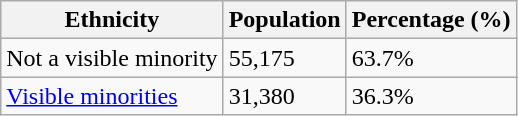<table class="wikitable">
<tr>
<th>Ethnicity</th>
<th>Population</th>
<th>Percentage (%)</th>
</tr>
<tr>
<td>Not a visible minority</td>
<td>55,175</td>
<td>63.7%</td>
</tr>
<tr>
<td><a href='#'>Visible minorities</a></td>
<td>31,380</td>
<td>36.3%</td>
</tr>
</table>
